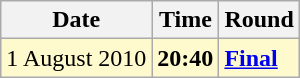<table class="wikitable">
<tr>
<th>Date</th>
<th>Time</th>
<th>Round</th>
</tr>
<tr style=background:lemonchiffon>
<td>1 August 2010</td>
<td><strong>20:40</strong></td>
<td><strong><a href='#'>Final</a></strong></td>
</tr>
</table>
